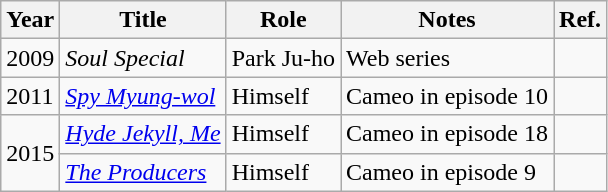<table class="wikitable plainrowheaders sortable">
<tr>
<th scope="col">Year</th>
<th scope="col">Title</th>
<th scope="col">Role</th>
<th scope="col" class="unsortable">Notes</th>
<th scope="col" class="unsortable">Ref.</th>
</tr>
<tr>
<td>2009</td>
<td><em>Soul Special</em></td>
<td>Park Ju-ho</td>
<td>Web series</td>
<td></td>
</tr>
<tr>
<td>2011</td>
<td><em><a href='#'>Spy Myung-wol</a></em></td>
<td>Himself</td>
<td>Cameo in episode 10</td>
<td></td>
</tr>
<tr>
<td rowspan="2">2015</td>
<td><em><a href='#'>Hyde Jekyll, Me</a></em></td>
<td>Himself</td>
<td>Cameo in episode 18</td>
<td></td>
</tr>
<tr>
<td><em><a href='#'>The Producers</a></em></td>
<td>Himself</td>
<td>Cameo in episode 9</td>
<td></td>
</tr>
</table>
